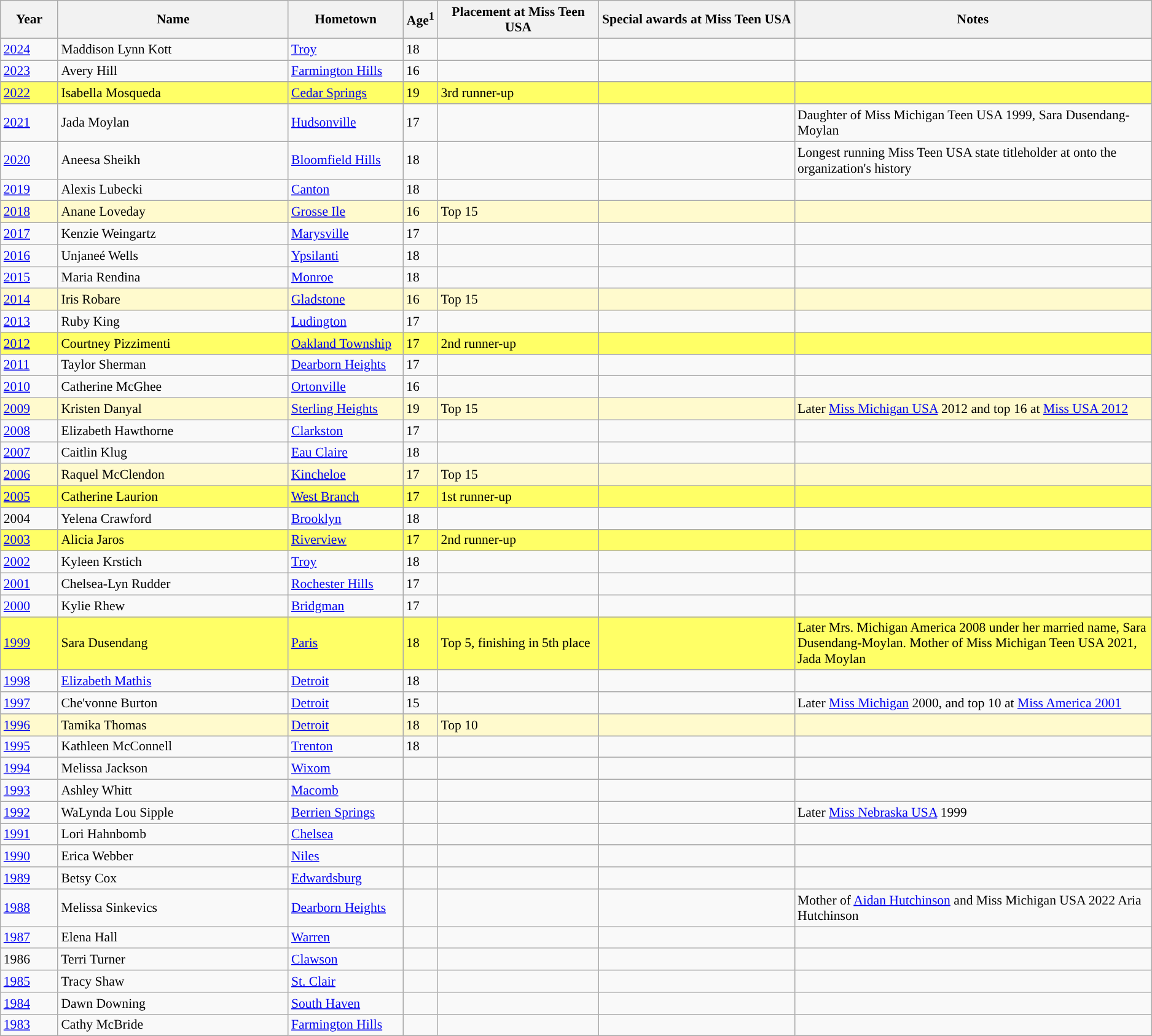<table class="wikitable"style="font-size:90%;">
<tr bgcolor="#efefef">
<th width=5%>Year</th>
<th width=20%>Name</th>
<th width=10%>Hometown</th>
<th width=3%>Age<sup>1</sup></th>
<th width=14%>Placement at Miss Teen USA</th>
<th width=17%>Special awards at Miss Teen USA</th>
<th width=31%>Notes</th>
</tr>
<tr>
<td><a href='#'>2024</a></td>
<td>Maddison Lynn Kott</td>
<td><a href='#'>Troy</a></td>
<td>18</td>
<td></td>
<td></td>
<td></td>
</tr>
<tr>
<td><a href='#'>2023</a></td>
<td>Avery Hill</td>
<td><a href='#'>Farmington Hills</a></td>
<td>16</td>
<td></td>
<td></td>
<td></td>
</tr>
<tr>
</tr>
<tr style="background-color:#FFFF66;”">
<td><a href='#'>2022</a></td>
<td>Isabella Mosqueda</td>
<td><a href='#'>Cedar Springs</a></td>
<td>19</td>
<td>3rd runner-up</td>
<td></td>
<td></td>
</tr>
<tr>
<td><a href='#'>2021</a></td>
<td>Jada Moylan</td>
<td><a href='#'>Hudsonville</a></td>
<td>17</td>
<td></td>
<td></td>
<td>Daughter of Miss Michigan Teen USA 1999, Sara Dusendang-Moylan</td>
</tr>
<tr>
<td><a href='#'>2020</a></td>
<td>Aneesa Sheikh</td>
<td><a href='#'>Bloomfield Hills</a></td>
<td>18</td>
<td></td>
<td></td>
<td>Longest running Miss Teen USA state titleholder at  onto the organization's history</td>
</tr>
<tr>
<td><a href='#'>2019</a></td>
<td>Alexis Lubecki</td>
<td><a href='#'>Canton</a></td>
<td>18</td>
<td></td>
<td></td>
<td></td>
</tr>
<tr style="background-color:#FFFACD;”">
<td><a href='#'>2018</a></td>
<td>Anane Loveday</td>
<td><a href='#'>Grosse Ile</a></td>
<td>16</td>
<td>Top 15</td>
<td></td>
<td></td>
</tr>
<tr>
<td><a href='#'>2017</a></td>
<td>Kenzie Weingartz</td>
<td><a href='#'>Marysville</a></td>
<td>17</td>
<td></td>
<td></td>
<td></td>
</tr>
<tr>
<td><a href='#'>2016</a></td>
<td>Unjaneé Wells</td>
<td><a href='#'>Ypsilanti</a></td>
<td>18</td>
<td></td>
<td></td>
<td></td>
</tr>
<tr>
<td><a href='#'>2015</a></td>
<td>Maria Rendina</td>
<td><a href='#'>Monroe</a></td>
<td>18</td>
<td></td>
<td></td>
<td></td>
</tr>
<tr style="background-color:#FFFACD;”">
<td><a href='#'>2014</a></td>
<td>Iris Robare</td>
<td><a href='#'>Gladstone</a></td>
<td>16</td>
<td>Top 15</td>
<td></td>
<td></td>
</tr>
<tr>
<td><a href='#'>2013</a></td>
<td>Ruby King</td>
<td><a href='#'>Ludington</a></td>
<td>17</td>
<td></td>
<td></td>
<td></td>
</tr>
<tr style="background-color:#FFFF66;”">
<td><a href='#'>2012</a></td>
<td>Courtney Pizzimenti</td>
<td><a href='#'>Oakland Township</a></td>
<td>17</td>
<td>2nd runner-up</td>
<td></td>
<td></td>
</tr>
<tr>
<td><a href='#'>2011</a></td>
<td>Taylor Sherman</td>
<td><a href='#'>Dearborn Heights</a></td>
<td>17</td>
<td></td>
<td></td>
<td></td>
</tr>
<tr>
<td><a href='#'>2010</a></td>
<td>Catherine McGhee</td>
<td><a href='#'>Ortonville</a></td>
<td>16</td>
<td></td>
<td></td>
<td></td>
</tr>
<tr style="background-color:#FFFACD;”">
<td><a href='#'>2009</a></td>
<td>Kristen Danyal</td>
<td><a href='#'>Sterling Heights</a></td>
<td>19</td>
<td>Top 15</td>
<td></td>
<td>Later <a href='#'>Miss Michigan USA</a> 2012 and top 16 at <a href='#'>Miss USA 2012</a></td>
</tr>
<tr>
<td><a href='#'>2008</a></td>
<td>Elizabeth Hawthorne</td>
<td><a href='#'>Clarkston</a></td>
<td>17</td>
<td></td>
<td></td>
<td></td>
</tr>
<tr>
<td><a href='#'>2007</a></td>
<td>Caitlin Klug</td>
<td><a href='#'>Eau Claire</a></td>
<td>18</td>
<td></td>
<td></td>
<td></td>
</tr>
<tr style="background-color:#FFFACD;”">
<td><a href='#'>2006</a></td>
<td>Raquel McClendon</td>
<td><a href='#'>Kincheloe</a></td>
<td>17</td>
<td>Top 15</td>
<td></td>
<td></td>
</tr>
<tr style="background-color:#FFFF66;”">
<td><a href='#'>2005</a></td>
<td>Catherine Laurion</td>
<td><a href='#'>West Branch</a></td>
<td>17</td>
<td>1st runner-up</td>
<td></td>
<td></td>
</tr>
<tr>
<td>2004</td>
<td>Yelena Crawford</td>
<td><a href='#'>Brooklyn</a></td>
<td>18</td>
<td></td>
<td></td>
<td></td>
</tr>
<tr style="background-color:#FFFF66;”">
<td><a href='#'>2003</a></td>
<td>Alicia Jaros</td>
<td><a href='#'>Riverview</a></td>
<td>17</td>
<td>2nd runner-up</td>
<td></td>
<td></td>
</tr>
<tr>
<td><a href='#'>2002</a></td>
<td>Kyleen Krstich</td>
<td><a href='#'>Troy</a></td>
<td>18</td>
<td></td>
<td></td>
<td></td>
</tr>
<tr>
<td><a href='#'>2001</a></td>
<td>Chelsea-Lyn Rudder</td>
<td><a href='#'>Rochester Hills</a></td>
<td>17</td>
<td></td>
<td></td>
<td></td>
</tr>
<tr>
<td><a href='#'>2000</a></td>
<td>Kylie Rhew</td>
<td><a href='#'>Bridgman</a></td>
<td>17</td>
<td></td>
<td></td>
<td></td>
</tr>
<tr style="background-color:#FFFF66;”">
<td><a href='#'>1999</a></td>
<td>Sara Dusendang</td>
<td><a href='#'>Paris</a></td>
<td>18</td>
<td>Top 5, finishing in 5th place</td>
<td></td>
<td>Later Mrs. Michigan America 2008 under her married name, Sara Dusendang-Moylan. Mother of Miss Michigan Teen USA 2021, Jada Moylan</td>
</tr>
<tr>
<td><a href='#'>1998</a></td>
<td><a href='#'>Elizabeth Mathis</a></td>
<td><a href='#'>Detroit</a></td>
<td>18</td>
<td></td>
<td></td>
<td></td>
</tr>
<tr>
<td><a href='#'>1997</a></td>
<td>Che'vonne Burton</td>
<td><a href='#'>Detroit</a></td>
<td>15</td>
<td></td>
<td></td>
<td>Later <a href='#'>Miss Michigan</a> 2000, and top 10 at <a href='#'>Miss America 2001</a></td>
</tr>
<tr style="background-color:#FFFACD;”">
<td><a href='#'>1996</a></td>
<td>Tamika Thomas</td>
<td><a href='#'>Detroit</a></td>
<td>18</td>
<td>Top 10</td>
<td></td>
<td></td>
</tr>
<tr>
<td><a href='#'>1995</a></td>
<td>Kathleen McConnell</td>
<td><a href='#'>Trenton</a></td>
<td>18</td>
<td></td>
<td></td>
<td></td>
</tr>
<tr>
<td><a href='#'>1994</a></td>
<td>Melissa Jackson</td>
<td><a href='#'>Wixom</a></td>
<td></td>
<td></td>
<td></td>
<td></td>
</tr>
<tr>
<td><a href='#'>1993</a></td>
<td>Ashley Whitt</td>
<td><a href='#'>Macomb</a></td>
<td></td>
<td></td>
<td></td>
<td></td>
</tr>
<tr>
<td><a href='#'>1992</a></td>
<td>WaLynda Lou Sipple</td>
<td><a href='#'>Berrien Springs</a></td>
<td></td>
<td></td>
<td></td>
<td>Later <a href='#'>Miss Nebraska USA</a> 1999</td>
</tr>
<tr>
<td><a href='#'>1991</a></td>
<td>Lori Hahnbomb</td>
<td><a href='#'>Chelsea</a></td>
<td></td>
<td></td>
<td></td>
<td></td>
</tr>
<tr>
<td><a href='#'>1990</a></td>
<td>Erica Webber</td>
<td><a href='#'>Niles</a></td>
<td></td>
<td></td>
<td></td>
<td></td>
</tr>
<tr>
<td><a href='#'>1989</a></td>
<td>Betsy Cox</td>
<td><a href='#'>Edwardsburg</a></td>
<td></td>
<td></td>
<td></td>
<td></td>
</tr>
<tr>
<td><a href='#'>1988</a></td>
<td>Melissa Sinkevics</td>
<td><a href='#'>Dearborn Heights</a></td>
<td></td>
<td></td>
<td></td>
<td>Mother of <a href='#'>Aidan Hutchinson</a> and Miss Michigan USA 2022 Aria Hutchinson</td>
</tr>
<tr>
<td><a href='#'>1987</a></td>
<td>Elena Hall</td>
<td><a href='#'>Warren</a></td>
<td></td>
<td></td>
<td></td>
<td></td>
</tr>
<tr>
<td>1986</td>
<td>Terri Turner</td>
<td><a href='#'>Clawson</a></td>
<td></td>
<td></td>
<td></td>
<td></td>
</tr>
<tr>
<td><a href='#'>1985</a></td>
<td>Tracy Shaw</td>
<td><a href='#'>St. Clair</a></td>
<td></td>
<td></td>
<td></td>
<td></td>
</tr>
<tr>
<td><a href='#'>1984</a></td>
<td>Dawn Downing</td>
<td><a href='#'>South Haven</a></td>
<td></td>
<td></td>
<td></td>
<td></td>
</tr>
<tr>
<td><a href='#'>1983</a></td>
<td>Cathy McBride</td>
<td><a href='#'>Farmington Hills</a></td>
<td></td>
<td></td>
<td></td>
<td></td>
</tr>
</table>
